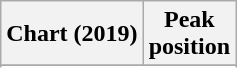<table class="wikitable sortable plainrowheaders" style="text-align:center">
<tr>
<th scope="col">Chart (2019)</th>
<th scope="col">Peak<br>position</th>
</tr>
<tr>
</tr>
<tr>
</tr>
<tr>
</tr>
<tr>
</tr>
<tr>
</tr>
<tr>
</tr>
</table>
